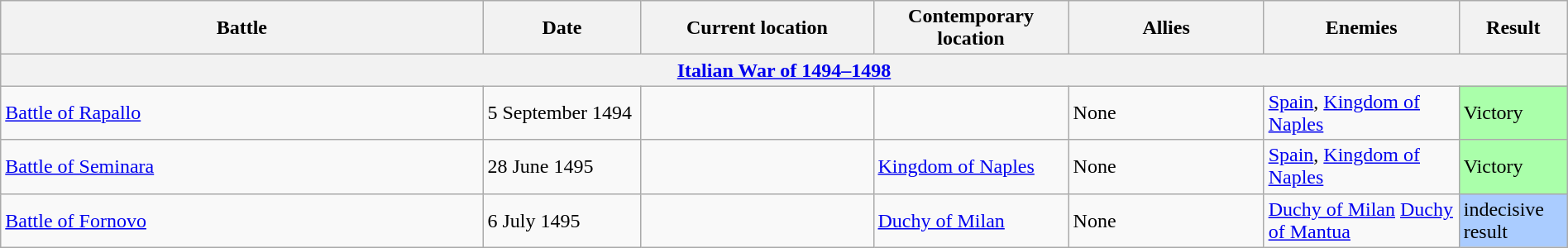<table class="wikitable sortable" style="width:100%;">
<tr>
<th>Battle</th>
<th style="width:120px;">Date</th>
<th style="width:180px;">Current location</th>
<th style="width:150px;">Contemporary location</th>
<th style="width:150px;">Allies</th>
<th style="width:150px;">Enemies</th>
<th style="width:80px;">Result</th>
</tr>
<tr>
<th colspan="7"><a href='#'>Italian War of 1494–1498</a></th>
</tr>
<tr>
<td><a href='#'>Battle of Rapallo</a></td>
<td>5 September 1494</td>
<td></td>
<td></td>
<td>None</td>
<td> <a href='#'>Spain</a>, <a href='#'>Kingdom of Naples</a></td>
<td style="background:#AFA">Victory</td>
</tr>
<tr>
<td><a href='#'>Battle of Seminara</a></td>
<td>28 June 1495</td>
<td></td>
<td> <a href='#'>Kingdom of Naples</a></td>
<td>None</td>
<td> <a href='#'>Spain</a>, <a href='#'>Kingdom of Naples</a></td>
<td style="background:#AFA">Victory</td>
</tr>
<tr>
<td><a href='#'>Battle of Fornovo</a></td>
<td>6 July 1495</td>
<td></td>
<td> <a href='#'>Duchy of Milan</a></td>
<td>None</td>
<td> <a href='#'>Duchy of Milan</a> <a href='#'>Duchy of Mantua</a></td>
<td style="background:#ACF">indecisive result</td>
</tr>
</table>
